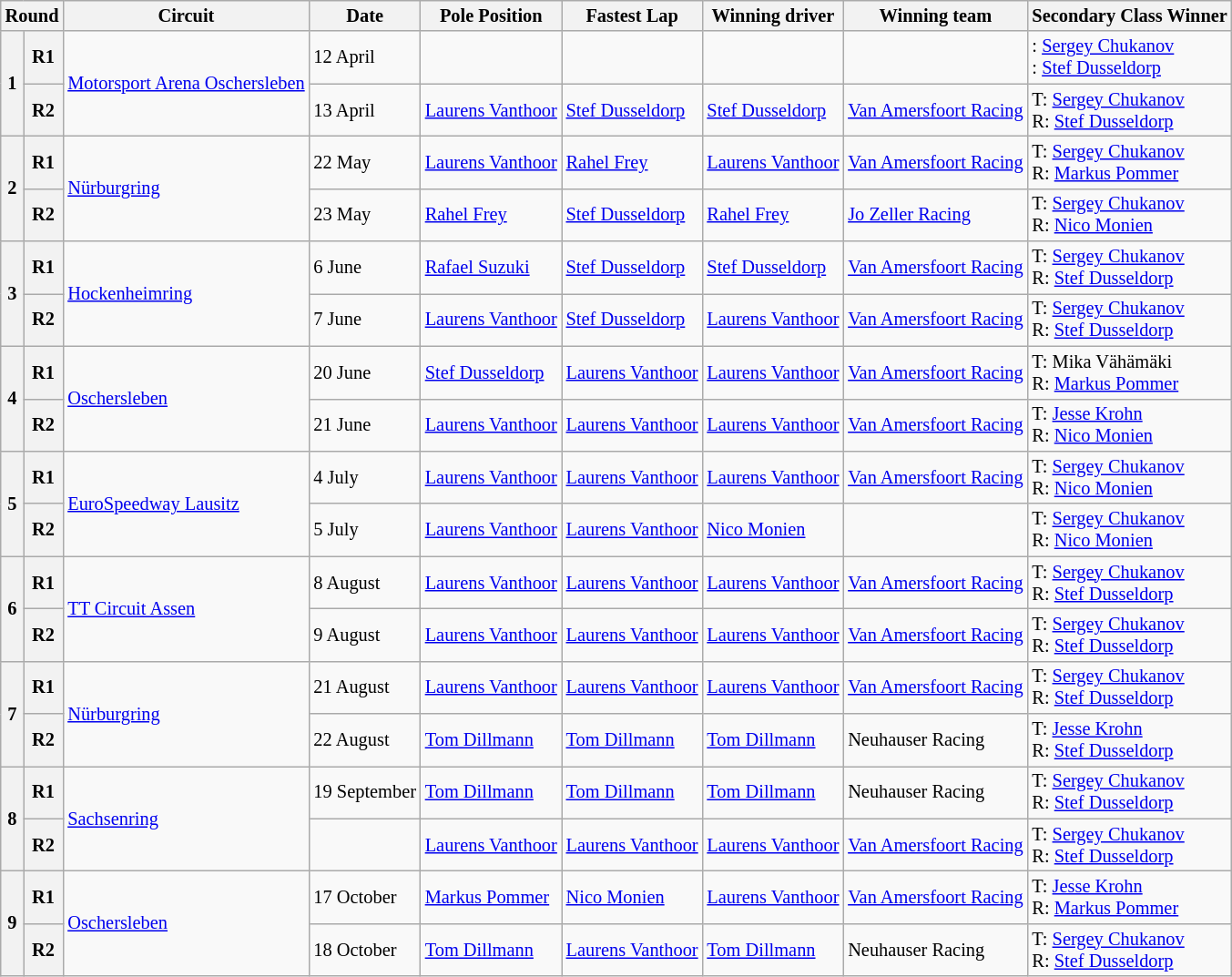<table class="wikitable" style="font-size: 85%;">
<tr>
<th colspan=2>Round</th>
<th>Circuit</th>
<th>Date</th>
<th>Pole Position</th>
<th>Fastest Lap</th>
<th>Winning driver</th>
<th>Winning team</th>
<th>Secondary Class Winner</th>
</tr>
<tr>
<th rowspan=2>1</th>
<th>R1</th>
<td rowspan=2 nowrap><a href='#'>Motorsport Arena Oschersleben</a></td>
<td>12 April</td>
<td></td>
<td></td>
<td></td>
<td></td>
<td nowrap>:  <a href='#'>Sergey Chukanov</a><br>:   <a href='#'>Stef Dusseldorp</a></td>
</tr>
<tr>
<th>R2</th>
<td>13 April</td>
<td> <a href='#'>Laurens Vanthoor</a></td>
<td> <a href='#'>Stef Dusseldorp</a></td>
<td> <a href='#'>Stef Dusseldorp</a></td>
<td> <a href='#'>Van Amersfoort Racing</a></td>
<td>T:  <a href='#'>Sergey Chukanov</a><br>R:  <a href='#'>Stef Dusseldorp</a></td>
</tr>
<tr>
<th rowspan=2>2</th>
<th>R1</th>
<td rowspan=2><a href='#'>Nürburgring</a></td>
<td>22 May</td>
<td> <a href='#'>Laurens Vanthoor</a></td>
<td> <a href='#'>Rahel Frey</a></td>
<td> <a href='#'>Laurens Vanthoor</a></td>
<td> <a href='#'>Van Amersfoort Racing</a></td>
<td>T:  <a href='#'>Sergey Chukanov</a><br>R:  <a href='#'>Markus Pommer</a></td>
</tr>
<tr>
<th>R2</th>
<td>23 May</td>
<td> <a href='#'>Rahel Frey</a></td>
<td> <a href='#'>Stef Dusseldorp</a></td>
<td> <a href='#'>Rahel Frey</a></td>
<td> <a href='#'>Jo Zeller Racing</a></td>
<td>T:  <a href='#'>Sergey Chukanov</a><br>R:  <a href='#'>Nico Monien</a></td>
</tr>
<tr>
<th rowspan=2>3</th>
<th>R1</th>
<td rowspan=2><a href='#'>Hockenheimring</a></td>
<td>6 June</td>
<td> <a href='#'>Rafael Suzuki</a></td>
<td> <a href='#'>Stef Dusseldorp</a></td>
<td> <a href='#'>Stef Dusseldorp</a></td>
<td> <a href='#'>Van Amersfoort Racing</a></td>
<td>T:  <a href='#'>Sergey Chukanov</a><br>R:  <a href='#'>Stef Dusseldorp</a></td>
</tr>
<tr>
<th>R2</th>
<td>7 June</td>
<td> <a href='#'>Laurens Vanthoor</a></td>
<td> <a href='#'>Stef Dusseldorp</a></td>
<td> <a href='#'>Laurens Vanthoor</a></td>
<td> <a href='#'>Van Amersfoort Racing</a></td>
<td>T:  <a href='#'>Sergey Chukanov</a><br>R:  <a href='#'>Stef Dusseldorp</a></td>
</tr>
<tr>
<th rowspan=2>4</th>
<th>R1</th>
<td rowspan=2><a href='#'>Oschersleben</a></td>
<td>20 June</td>
<td> <a href='#'>Stef Dusseldorp</a></td>
<td> <a href='#'>Laurens Vanthoor</a></td>
<td> <a href='#'>Laurens Vanthoor</a></td>
<td> <a href='#'>Van Amersfoort Racing</a></td>
<td>T:  Mika Vähämäki<br>R:  <a href='#'>Markus Pommer</a></td>
</tr>
<tr>
<th>R2</th>
<td>21 June</td>
<td> <a href='#'>Laurens Vanthoor</a></td>
<td> <a href='#'>Laurens Vanthoor</a></td>
<td> <a href='#'>Laurens Vanthoor</a></td>
<td> <a href='#'>Van Amersfoort Racing</a></td>
<td>T:  <a href='#'>Jesse Krohn</a><br>R:  <a href='#'>Nico Monien</a></td>
</tr>
<tr>
<th rowspan=2>5</th>
<th>R1</th>
<td rowspan=2><a href='#'>EuroSpeedway Lausitz</a></td>
<td>4 July</td>
<td> <a href='#'>Laurens Vanthoor</a></td>
<td> <a href='#'>Laurens Vanthoor</a></td>
<td> <a href='#'>Laurens Vanthoor</a></td>
<td> <a href='#'>Van Amersfoort Racing</a></td>
<td>T:  <a href='#'>Sergey Chukanov</a><br>R:  <a href='#'>Nico Monien</a></td>
</tr>
<tr>
<th>R2</th>
<td>5 July</td>
<td> <a href='#'>Laurens Vanthoor</a></td>
<td> <a href='#'>Laurens Vanthoor</a></td>
<td> <a href='#'>Nico Monien</a></td>
<td></td>
<td>T:  <a href='#'>Sergey Chukanov</a><br>R:  <a href='#'>Nico Monien</a></td>
</tr>
<tr>
<th rowspan=2>6</th>
<th>R1</th>
<td rowspan=2><a href='#'>TT Circuit Assen</a></td>
<td>8 August</td>
<td> <a href='#'>Laurens Vanthoor</a></td>
<td> <a href='#'>Laurens Vanthoor</a></td>
<td> <a href='#'>Laurens Vanthoor</a></td>
<td> <a href='#'>Van Amersfoort Racing</a></td>
<td>T:  <a href='#'>Sergey Chukanov</a><br>R:  <a href='#'>Stef Dusseldorp</a></td>
</tr>
<tr>
<th>R2</th>
<td>9 August</td>
<td> <a href='#'>Laurens Vanthoor</a></td>
<td> <a href='#'>Laurens Vanthoor</a></td>
<td> <a href='#'>Laurens Vanthoor</a></td>
<td> <a href='#'>Van Amersfoort Racing</a></td>
<td>T:  <a href='#'>Sergey Chukanov</a><br>R:  <a href='#'>Stef Dusseldorp</a></td>
</tr>
<tr>
<th rowspan=2>7</th>
<th>R1</th>
<td rowspan=2><a href='#'>Nürburgring</a></td>
<td>21 August</td>
<td> <a href='#'>Laurens Vanthoor</a></td>
<td> <a href='#'>Laurens Vanthoor</a></td>
<td> <a href='#'>Laurens Vanthoor</a></td>
<td> <a href='#'>Van Amersfoort Racing</a></td>
<td>T:  <a href='#'>Sergey Chukanov</a><br>R:  <a href='#'>Stef Dusseldorp</a></td>
</tr>
<tr>
<th>R2</th>
<td>22 August</td>
<td> <a href='#'>Tom Dillmann</a></td>
<td> <a href='#'>Tom Dillmann</a></td>
<td> <a href='#'>Tom Dillmann</a></td>
<td> Neuhauser Racing</td>
<td>T:  <a href='#'>Jesse Krohn</a><br>R:  <a href='#'>Stef Dusseldorp</a></td>
</tr>
<tr>
<th rowspan=2>8</th>
<th>R1</th>
<td rowspan=2><a href='#'>Sachsenring</a></td>
<td>19 September</td>
<td> <a href='#'>Tom Dillmann</a></td>
<td> <a href='#'>Tom Dillmann</a></td>
<td> <a href='#'>Tom Dillmann</a></td>
<td> Neuhauser Racing</td>
<td>T:  <a href='#'>Sergey Chukanov</a><br>R:  <a href='#'>Stef Dusseldorp</a></td>
</tr>
<tr>
<th>R2</th>
<td></td>
<td> <a href='#'>Laurens Vanthoor</a></td>
<td> <a href='#'>Laurens Vanthoor</a></td>
<td> <a href='#'>Laurens Vanthoor</a></td>
<td> <a href='#'>Van Amersfoort Racing</a></td>
<td>T:  <a href='#'>Sergey Chukanov</a><br>R:  <a href='#'>Stef Dusseldorp</a></td>
</tr>
<tr>
<th rowspan=2>9</th>
<th>R1</th>
<td rowspan=2><a href='#'>Oschersleben</a></td>
<td>17 October</td>
<td> <a href='#'>Markus Pommer</a></td>
<td> <a href='#'>Nico Monien</a></td>
<td> <a href='#'>Laurens Vanthoor</a></td>
<td> <a href='#'>Van Amersfoort Racing</a></td>
<td>T:  <a href='#'>Jesse Krohn</a><br>R:  <a href='#'>Markus Pommer</a></td>
</tr>
<tr>
<th>R2</th>
<td>18 October</td>
<td> <a href='#'>Tom Dillmann</a></td>
<td> <a href='#'>Laurens Vanthoor</a></td>
<td> <a href='#'>Tom Dillmann</a></td>
<td> Neuhauser Racing</td>
<td>T:  <a href='#'>Sergey Chukanov</a><br>R:  <a href='#'>Stef Dusseldorp</a></td>
</tr>
</table>
